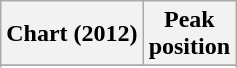<table class="wikitable sortable plainrowheaders">
<tr>
<th>Chart (2012)</th>
<th>Peak<br>position</th>
</tr>
<tr>
</tr>
<tr>
</tr>
<tr>
</tr>
<tr>
</tr>
</table>
